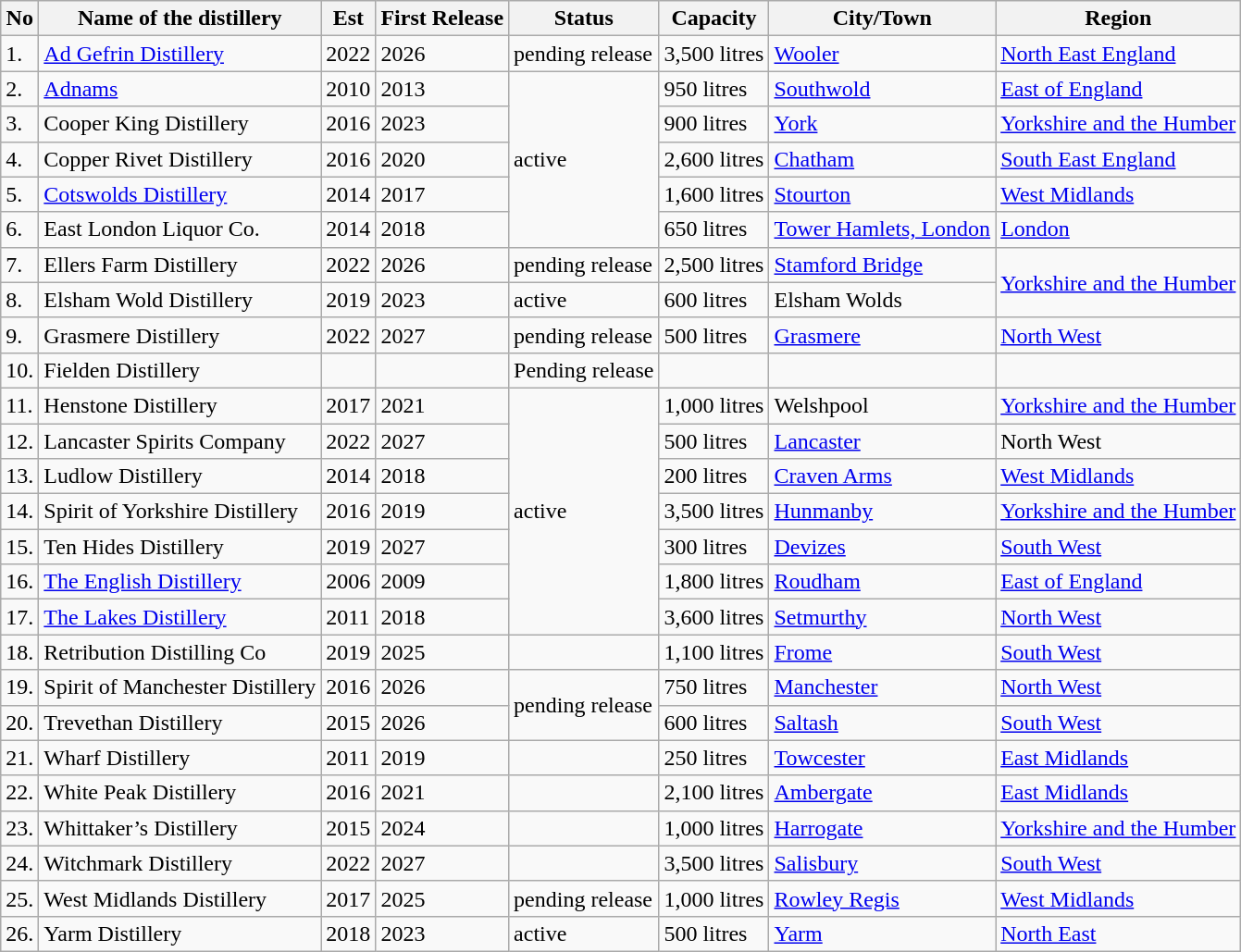<table class="wikitable sortable">
<tr>
<th>No</th>
<th>Name of the distillery</th>
<th>Est</th>
<th>First Release</th>
<th>Status</th>
<th>Capacity</th>
<th>City/Town</th>
<th>Region</th>
</tr>
<tr>
<td>1.</td>
<td><a href='#'>Ad Gefrin Distillery</a></td>
<td>2022</td>
<td>2026</td>
<td>pending release</td>
<td>3,500 litres</td>
<td><a href='#'>Wooler</a></td>
<td><a href='#'>North East England</a></td>
</tr>
<tr>
<td>2.</td>
<td><a href='#'>Adnams</a></td>
<td>2010</td>
<td>2013</td>
<td rowspan="5">active</td>
<td>950 litres</td>
<td><a href='#'>Southwold</a></td>
<td><a href='#'>East of England</a></td>
</tr>
<tr>
<td>3.</td>
<td>Cooper King Distillery</td>
<td>2016</td>
<td>2023</td>
<td>900 litres</td>
<td><a href='#'>York</a></td>
<td><a href='#'>Yorkshire and the Humber</a></td>
</tr>
<tr>
<td>4.</td>
<td>Copper Rivet Distillery</td>
<td>2016</td>
<td>2020</td>
<td>2,600 litres</td>
<td><a href='#'>Chatham</a></td>
<td><a href='#'>South East England</a></td>
</tr>
<tr>
<td>5.</td>
<td><a href='#'>Cotswolds Distillery</a></td>
<td>2014</td>
<td>2017</td>
<td>1,600 litres</td>
<td><a href='#'>Stourton</a></td>
<td><a href='#'>West Midlands</a></td>
</tr>
<tr>
<td>6.</td>
<td>East London Liquor Co.</td>
<td>2014</td>
<td>2018</td>
<td>650 litres</td>
<td><a href='#'>Tower Hamlets, London</a></td>
<td><a href='#'>London</a></td>
</tr>
<tr>
<td>7.</td>
<td>Ellers Farm Distillery</td>
<td>2022</td>
<td>2026</td>
<td>pending release</td>
<td>2,500 litres</td>
<td><a href='#'>Stamford Bridge</a></td>
<td rowspan="2"><a href='#'>Yorkshire and the Humber</a></td>
</tr>
<tr>
<td>8.</td>
<td>Elsham Wold Distillery</td>
<td>2019</td>
<td>2023</td>
<td>active</td>
<td>600 litres</td>
<td>Elsham Wolds</td>
</tr>
<tr>
<td>9.</td>
<td>Grasmere Distillery</td>
<td>2022</td>
<td>2027</td>
<td>pending release</td>
<td>500 litres</td>
<td><a href='#'>Grasmere</a></td>
<td><a href='#'>North West</a></td>
</tr>
<tr>
<td>10.</td>
<td>Fielden Distillery</td>
<td></td>
<td></td>
<td>Pending release</td>
<td></td>
<td></td>
<td></td>
</tr>
<tr>
<td>11.</td>
<td>Henstone Distillery</td>
<td>2017</td>
<td>2021</td>
<td rowspan="7">active</td>
<td>1,000 litres</td>
<td>Welshpool</td>
<td><a href='#'>Yorkshire and the Humber</a></td>
</tr>
<tr>
<td>12.</td>
<td>Lancaster Spirits Company</td>
<td>2022</td>
<td>2027</td>
<td>500 litres</td>
<td><a href='#'>Lancaster</a></td>
<td>North West</td>
</tr>
<tr>
<td>13.</td>
<td>Ludlow Distillery</td>
<td>2014</td>
<td>2018</td>
<td>200 litres</td>
<td><a href='#'>Craven Arms</a></td>
<td><a href='#'>West Midlands</a></td>
</tr>
<tr>
<td>14.</td>
<td>Spirit of Yorkshire Distillery</td>
<td>2016</td>
<td>2019</td>
<td>3,500 litres</td>
<td><a href='#'>Hunmanby</a></td>
<td><a href='#'>Yorkshire and the Humber</a></td>
</tr>
<tr>
<td>15.</td>
<td>Ten Hides Distillery</td>
<td>2019</td>
<td>2027</td>
<td>300 litres</td>
<td><a href='#'>Devizes</a></td>
<td><a href='#'>South West</a></td>
</tr>
<tr>
<td>16.</td>
<td><a href='#'>The English Distillery</a></td>
<td>2006</td>
<td>2009</td>
<td>1,800 litres</td>
<td><a href='#'>Roudham</a></td>
<td><a href='#'>East of England</a></td>
</tr>
<tr>
<td>17.</td>
<td><a href='#'>The Lakes Distillery</a></td>
<td>2011</td>
<td>2018</td>
<td>3,600 litres</td>
<td><a href='#'>Setmurthy</a></td>
<td><a href='#'>North West</a></td>
</tr>
<tr>
<td>18.</td>
<td>Retribution Distilling Co</td>
<td>2019</td>
<td>2025</td>
<td></td>
<td>1,100 litres</td>
<td><a href='#'>Frome</a></td>
<td><a href='#'>South West</a></td>
</tr>
<tr>
<td>19.</td>
<td>Spirit of Manchester Distillery</td>
<td>2016</td>
<td>2026</td>
<td rowspan="2">pending release</td>
<td>750 litres</td>
<td><a href='#'>Manchester</a></td>
<td><a href='#'>North West</a></td>
</tr>
<tr>
<td>20.</td>
<td>Trevethan Distillery</td>
<td>2015</td>
<td>2026</td>
<td>600 litres</td>
<td><a href='#'>Saltash</a></td>
<td><a href='#'>South West</a></td>
</tr>
<tr>
<td>21.</td>
<td>Wharf Distillery</td>
<td>2011</td>
<td>2019</td>
<td></td>
<td>250 litres</td>
<td><a href='#'>Towcester</a></td>
<td><a href='#'>East Midlands</a></td>
</tr>
<tr>
<td>22.</td>
<td>White Peak Distillery</td>
<td>2016</td>
<td>2021</td>
<td></td>
<td>2,100 litres</td>
<td><a href='#'>Ambergate</a></td>
<td><a href='#'>East Midlands</a></td>
</tr>
<tr>
<td>23.</td>
<td>Whittaker’s Distillery</td>
<td>2015</td>
<td>2024</td>
<td></td>
<td>1,000 litres</td>
<td><a href='#'>Harrogate</a></td>
<td><a href='#'>Yorkshire and the Humber</a></td>
</tr>
<tr>
<td>24.</td>
<td>Witchmark Distillery</td>
<td>2022</td>
<td>2027</td>
<td></td>
<td>3,500 litres</td>
<td><a href='#'>Salisbury</a></td>
<td><a href='#'>South West</a></td>
</tr>
<tr>
<td>25.</td>
<td>West Midlands Distillery</td>
<td>2017</td>
<td>2025</td>
<td>pending release</td>
<td>1,000 litres</td>
<td><a href='#'>Rowley Regis</a></td>
<td><a href='#'>West Midlands</a></td>
</tr>
<tr>
<td>26.</td>
<td>Yarm Distillery</td>
<td>2018</td>
<td>2023</td>
<td>active</td>
<td>500 litres</td>
<td><a href='#'>Yarm</a></td>
<td><a href='#'>North East</a></td>
</tr>
</table>
